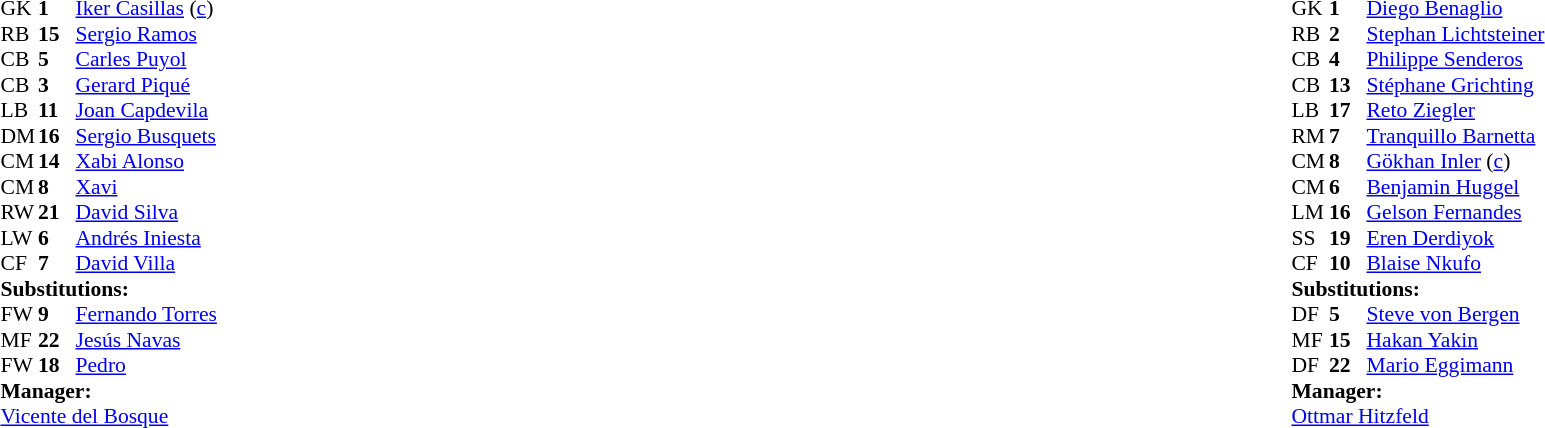<table width="100%">
<tr>
<td valign="top" width="40%"><br><table style="font-size: 90%" cellspacing="0" cellpadding="0">
<tr>
<th width="25"></th>
<th width="25"></th>
</tr>
<tr>
<td>GK</td>
<td><strong>1</strong></td>
<td><a href='#'>Iker Casillas</a> (<a href='#'>c</a>)</td>
</tr>
<tr>
<td>RB</td>
<td><strong>15</strong></td>
<td><a href='#'>Sergio Ramos</a></td>
</tr>
<tr>
<td>CB</td>
<td><strong>5</strong></td>
<td><a href='#'>Carles Puyol</a></td>
</tr>
<tr>
<td>CB</td>
<td><strong>3</strong></td>
<td><a href='#'>Gerard Piqué</a></td>
</tr>
<tr>
<td>LB</td>
<td><strong>11</strong></td>
<td><a href='#'>Joan Capdevila</a></td>
</tr>
<tr>
<td>DM</td>
<td><strong>16</strong></td>
<td><a href='#'>Sergio Busquets</a></td>
<td></td>
<td></td>
</tr>
<tr>
<td>CM</td>
<td><strong>14</strong></td>
<td><a href='#'>Xabi Alonso</a></td>
</tr>
<tr>
<td>CM</td>
<td><strong>8</strong></td>
<td><a href='#'>Xavi</a></td>
</tr>
<tr>
<td>RW</td>
<td><strong>21</strong></td>
<td><a href='#'>David Silva</a></td>
<td></td>
<td></td>
</tr>
<tr>
<td>LW</td>
<td><strong>6</strong></td>
<td><a href='#'>Andrés Iniesta</a></td>
<td></td>
<td></td>
</tr>
<tr>
<td>CF</td>
<td><strong>7</strong></td>
<td><a href='#'>David Villa</a></td>
</tr>
<tr>
<td colspan=3><strong>Substitutions:</strong></td>
</tr>
<tr>
<td>FW</td>
<td><strong>9</strong></td>
<td><a href='#'>Fernando Torres</a></td>
<td></td>
<td></td>
</tr>
<tr>
<td>MF</td>
<td><strong>22</strong></td>
<td><a href='#'>Jesús Navas</a></td>
<td></td>
<td></td>
</tr>
<tr>
<td>FW</td>
<td><strong>18</strong></td>
<td><a href='#'>Pedro</a></td>
<td></td>
<td></td>
</tr>
<tr>
<td colspan=3><strong>Manager:</strong></td>
</tr>
<tr>
<td colspan=4><a href='#'>Vicente del Bosque</a></td>
</tr>
</table>
</td>
<td valign="top"></td>
<td valign="top" width="50%"><br><table style="font-size: 90%" cellspacing="0" cellpadding="0" align="center">
<tr>
<th width=25></th>
<th width=25></th>
</tr>
<tr>
<td>GK</td>
<td><strong>1</strong></td>
<td><a href='#'>Diego Benaglio</a></td>
<td></td>
</tr>
<tr>
<td>RB</td>
<td><strong>2</strong></td>
<td><a href='#'>Stephan Lichtsteiner</a></td>
</tr>
<tr>
<td>CB</td>
<td><strong>4</strong></td>
<td><a href='#'>Philippe Senderos</a></td>
<td></td>
<td></td>
</tr>
<tr>
<td>CB</td>
<td><strong>13</strong></td>
<td><a href='#'>Stéphane Grichting</a></td>
<td></td>
</tr>
<tr>
<td>LB</td>
<td><strong>17</strong></td>
<td><a href='#'>Reto Ziegler</a></td>
<td></td>
</tr>
<tr>
<td>RM</td>
<td><strong>7</strong></td>
<td><a href='#'>Tranquillo Barnetta</a></td>
<td></td>
<td></td>
</tr>
<tr>
<td>CM</td>
<td><strong>8</strong></td>
<td><a href='#'>Gökhan Inler</a> (<a href='#'>c</a>)</td>
</tr>
<tr>
<td>CM</td>
<td><strong>6</strong></td>
<td><a href='#'>Benjamin Huggel</a></td>
</tr>
<tr>
<td>LM</td>
<td><strong>16</strong></td>
<td><a href='#'>Gelson Fernandes</a></td>
</tr>
<tr>
<td>SS</td>
<td><strong>19</strong></td>
<td><a href='#'>Eren Derdiyok</a></td>
<td></td>
<td></td>
</tr>
<tr>
<td>CF</td>
<td><strong>10</strong></td>
<td><a href='#'>Blaise Nkufo</a></td>
</tr>
<tr>
<td colspan=3><strong>Substitutions:</strong></td>
</tr>
<tr>
<td>DF</td>
<td><strong>5</strong></td>
<td><a href='#'>Steve von Bergen</a></td>
<td></td>
<td></td>
</tr>
<tr>
<td>MF</td>
<td><strong>15</strong></td>
<td><a href='#'>Hakan Yakin</a></td>
<td></td>
<td></td>
</tr>
<tr>
<td>DF</td>
<td><strong>22</strong></td>
<td><a href='#'>Mario Eggimann</a></td>
<td></td>
<td></td>
</tr>
<tr>
<td colspan=3><strong>Manager:</strong></td>
</tr>
<tr>
<td colspan=4> <a href='#'>Ottmar Hitzfeld</a></td>
</tr>
</table>
</td>
</tr>
</table>
